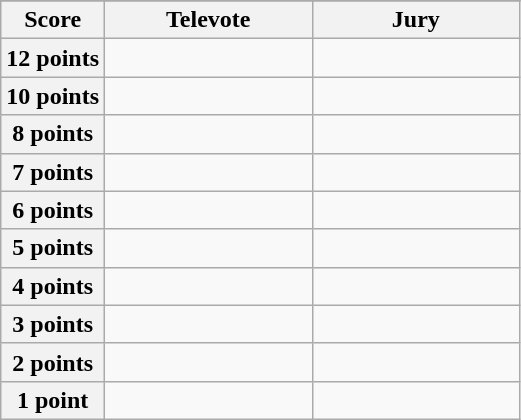<table class="wikitable">
<tr>
</tr>
<tr>
<th scope="col" width="20%">Score</th>
<th scope="col" width="40%">Televote</th>
<th scope="col" width="40%">Jury</th>
</tr>
<tr>
<th scope="row">12 points</th>
<td></td>
<td></td>
</tr>
<tr>
<th scope="row">10 points</th>
<td></td>
<td></td>
</tr>
<tr>
<th scope="row">8 points</th>
<td></td>
<td></td>
</tr>
<tr>
<th scope="row">7 points</th>
<td></td>
<td></td>
</tr>
<tr>
<th scope="row">6 points</th>
<td></td>
<td></td>
</tr>
<tr>
<th scope="row">5 points</th>
<td></td>
<td></td>
</tr>
<tr>
<th scope="row">4 points</th>
<td></td>
<td></td>
</tr>
<tr>
<th scope="row">3 points</th>
<td></td>
<td></td>
</tr>
<tr>
<th scope="row">2 points</th>
<td></td>
<td></td>
</tr>
<tr>
<th scope="row">1 point</th>
<td></td>
<td></td>
</tr>
</table>
